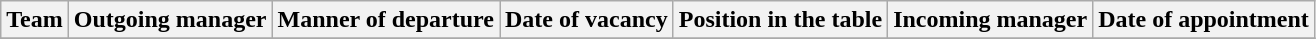<table class="wikitable" style="text-align: left; font-size">
<tr>
<th scope=col>Team</th>
<th scope=col>Outgoing manager</th>
<th scope=col>Manner of departure</th>
<th scope=col>Date of vacancy</th>
<th scope=col>Position in the table</th>
<th scope="col">Incoming manager</th>
<th scope=col>Date of appointment</th>
</tr>
<tr>
</tr>
</table>
